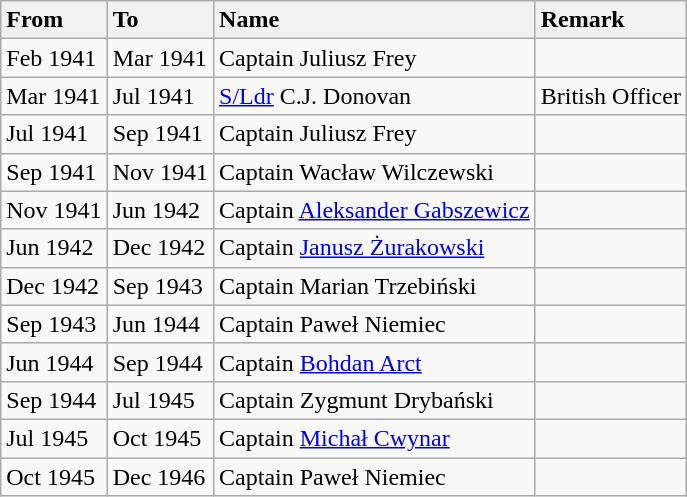<table class="wikitable">
<tr>
<th style="text-align: left;">From</th>
<th style="text-align: left;">To</th>
<th style="text-align: left;">Name</th>
<th style="text-align: left;">Remark</th>
</tr>
<tr>
<td>Feb 1941</td>
<td>Mar 1941</td>
<td>Captain Juliusz Frey</td>
<td></td>
</tr>
<tr>
<td>Mar 1941</td>
<td>Jul 1941</td>
<td><a href='#'>S/Ldr</a> C.J. Donovan</td>
<td>British Officer</td>
</tr>
<tr>
<td>Jul 1941</td>
<td>Sep 1941</td>
<td>Captain Juliusz Frey</td>
<td></td>
</tr>
<tr>
<td>Sep 1941</td>
<td>Nov 1941</td>
<td>Captain Wacław Wilczewski</td>
<td></td>
</tr>
<tr>
<td>Nov 1941</td>
<td>Jun 1942</td>
<td>Captain <a href='#'>Aleksander Gabszewicz</a></td>
<td></td>
</tr>
<tr>
<td>Jun 1942</td>
<td>Dec 1942</td>
<td>Captain <a href='#'>Janusz Żurakowski</a></td>
<td></td>
</tr>
<tr>
<td>Dec 1942</td>
<td>Sep 1943</td>
<td>Captain Marian Trzebiński</td>
<td></td>
</tr>
<tr>
<td>Sep 1943</td>
<td>Jun 1944</td>
<td>Captain Paweł Niemiec</td>
<td></td>
</tr>
<tr>
<td>Jun 1944</td>
<td>Sep 1944</td>
<td>Captain <a href='#'>Bohdan Arct</a></td>
<td></td>
</tr>
<tr>
<td>Sep 1944</td>
<td>Jul 1945</td>
<td>Captain Zygmunt Drybański</td>
<td></td>
</tr>
<tr>
<td>Jul 1945</td>
<td>Oct 1945</td>
<td>Captain <a href='#'>Michał Cwynar</a></td>
<td></td>
</tr>
<tr>
<td>Oct 1945</td>
<td>Dec 1946</td>
<td>Captain Paweł Niemiec</td>
</tr>
</table>
